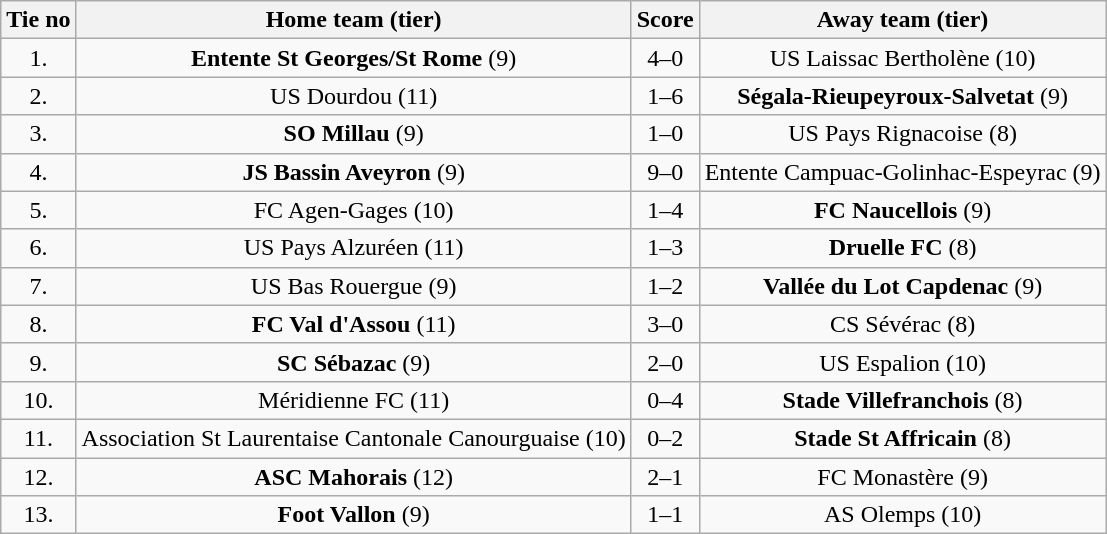<table class="wikitable" style="text-align: center">
<tr>
<th>Tie no</th>
<th>Home team (tier)</th>
<th>Score</th>
<th>Away team (tier)</th>
</tr>
<tr>
<td>1.</td>
<td><strong>Entente St Georges/St Rome</strong> (9)</td>
<td>4–0</td>
<td>US Laissac Bertholène (10)</td>
</tr>
<tr>
<td>2.</td>
<td>US Dourdou (11)</td>
<td>1–6</td>
<td><strong>Ségala-Rieupeyroux-Salvetat</strong> (9)</td>
</tr>
<tr>
<td>3.</td>
<td><strong>SO Millau</strong> (9)</td>
<td>1–0</td>
<td>US Pays Rignacoise (8)</td>
</tr>
<tr>
<td>4.</td>
<td><strong>JS Bassin Aveyron</strong> (9)</td>
<td>9–0</td>
<td>Entente Campuac-Golinhac-Espeyrac (9)</td>
</tr>
<tr>
<td>5.</td>
<td>FC Agen-Gages (10)</td>
<td>1–4</td>
<td><strong>FC Naucellois</strong> (9)</td>
</tr>
<tr>
<td>6.</td>
<td>US Pays Alzuréen (11)</td>
<td>1–3</td>
<td><strong>Druelle FC</strong> (8)</td>
</tr>
<tr>
<td>7.</td>
<td>US Bas Rouergue (9)</td>
<td>1–2</td>
<td><strong>Vallée du Lot Capdenac</strong> (9)</td>
</tr>
<tr>
<td>8.</td>
<td><strong>FC Val d'Assou</strong> (11)</td>
<td>3–0</td>
<td>CS Sévérac (8)</td>
</tr>
<tr>
<td>9.</td>
<td><strong>SC Sébazac</strong> (9)</td>
<td>2–0</td>
<td>US Espalion (10)</td>
</tr>
<tr>
<td>10.</td>
<td>Méridienne FC (11)</td>
<td>0–4</td>
<td><strong>Stade Villefranchois</strong> (8)</td>
</tr>
<tr>
<td>11.</td>
<td>Association St Laurentaise Cantonale Canourguaise (10)</td>
<td>0–2</td>
<td><strong>Stade St Affricain</strong> (8)</td>
</tr>
<tr>
<td>12.</td>
<td><strong>ASC Mahorais</strong> (12)</td>
<td>2–1 </td>
<td>FC Monastère (9)</td>
</tr>
<tr>
<td>13.</td>
<td><strong>Foot Vallon</strong> (9)</td>
<td>1–1 </td>
<td>AS Olemps (10)</td>
</tr>
</table>
